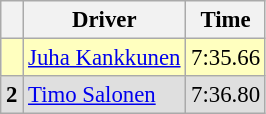<table class="wikitable" style="font-size:95%">
<tr>
<th></th>
<th>Driver</th>
<th>Time</th>
</tr>
<tr>
<th style="background:#ffffbf;"></th>
<td style="background:#ffffbf;"> <a href='#'>Juha Kankkunen</a></td>
<td style="background:#ffffbf;">7:35.66</td>
</tr>
<tr>
<th style="background:#dfdfdf;">2</th>
<td style="background:#dfdfdf;"> <a href='#'>Timo Salonen</a></td>
<td style="background:#dfdfdf;">7:36.80</td>
</tr>
</table>
